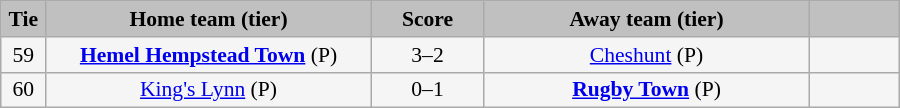<table class="wikitable" style="width: 600px; background:WhiteSmoke; text-align:center; font-size:90%">
<tr>
<td scope="col" style="width:  5.00%; background:silver;"><strong>Tie</strong></td>
<td scope="col" style="width: 36.25%; background:silver;"><strong>Home team (tier)</strong></td>
<td scope="col" style="width: 12.50%; background:silver;"><strong>Score</strong></td>
<td scope="col" style="width: 36.25%; background:silver;"><strong>Away team (tier)</strong></td>
<td scope="col" style="width: 10.00%; background:silver;"><strong></strong></td>
</tr>
<tr>
<td>59</td>
<td><strong><a href='#'>Hemel Hempstead Town</a></strong> (P)</td>
<td>3–2</td>
<td><a href='#'>Cheshunt</a> (P)</td>
<td></td>
</tr>
<tr>
<td>60</td>
<td><a href='#'>King's Lynn</a> (P)</td>
<td>0–1</td>
<td><strong><a href='#'>Rugby Town</a></strong> (P)</td>
<td></td>
</tr>
</table>
